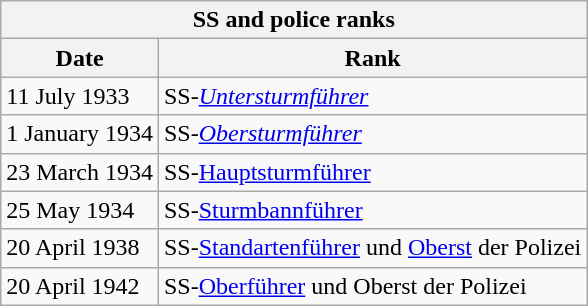<table class="wikitable float-right">
<tr>
<th colspan="2">SS and police ranks</th>
</tr>
<tr>
<th>Date</th>
<th>Rank</th>
</tr>
<tr>
<td>11 July 1933</td>
<td>SS-<em><a href='#'>Untersturmführer</a></em></td>
</tr>
<tr>
<td>1 January 1934</td>
<td>SS-<em><a href='#'>Obersturmführer</a></td>
</tr>
<tr>
<td>23 March 1934</td>
<td>SS-</em><a href='#'>Hauptsturmführer</a><em></td>
</tr>
<tr>
<td>25 May 1934</td>
<td>SS-</em><a href='#'>Sturmbannführer</a><em></td>
</tr>
<tr>
<td>20 April 1938</td>
<td>SS-</em><a href='#'>Standartenführer</a> und <a href='#'>Oberst</a> der Polizei<em></td>
</tr>
<tr>
<td>20 April 1942</td>
<td>SS-</em><a href='#'>Oberführer</a> und Oberst der Polizei<em></td>
</tr>
</table>
